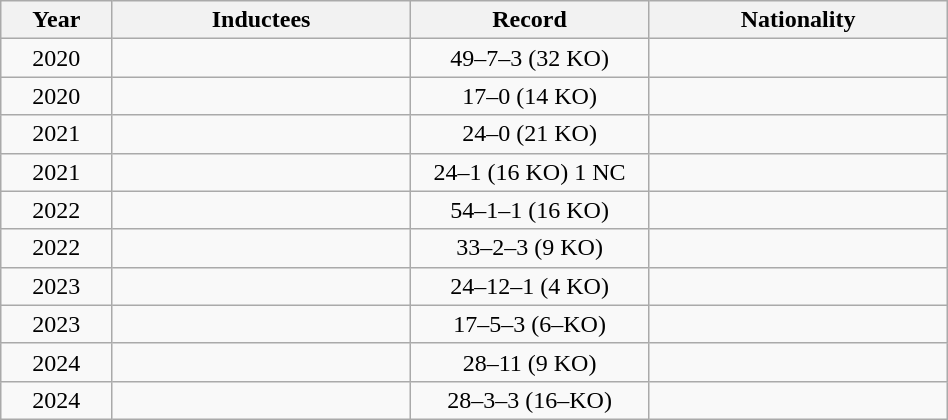<table class="wikitable sortable" style="text-align:center; width:50%">
<tr>
<th width=5%>Year</th>
<th width=15%>Inductees</th>
<th width=12% class="unsortable">Record</th>
<th width=15%>Nationality</th>
</tr>
<tr>
<td>2020</td>
<td></td>
<td>49–7–3 (32 KO)</td>
<td align=left></td>
</tr>
<tr>
<td>2020</td>
<td></td>
<td>17–0 (14 KO)</td>
<td align=left></td>
</tr>
<tr>
<td>2021</td>
<td></td>
<td>24–0 (21 KO)</td>
<td align=left></td>
</tr>
<tr>
<td>2021</td>
<td></td>
<td>24–1 (16 KO) 1 NC</td>
<td align=left></td>
</tr>
<tr>
<td>2022</td>
<td></td>
<td>54–1–1 (16 KO)</td>
<td align=left></td>
</tr>
<tr>
<td>2022</td>
<td></td>
<td>33–2–3 (9 KO)</td>
<td align=left></td>
</tr>
<tr>
<td>2023</td>
<td></td>
<td>24–12–1 (4 KO)</td>
<td align=left></td>
</tr>
<tr>
<td>2023</td>
<td></td>
<td>17–5–3 (6–KO)</td>
<td align=left></td>
</tr>
<tr>
<td>2024</td>
<td></td>
<td>28–11 (9 KO)</td>
<td align=left></td>
</tr>
<tr>
<td>2024</td>
<td></td>
<td>28–3–3 (16–KO)</td>
<td align=left></td>
</tr>
</table>
